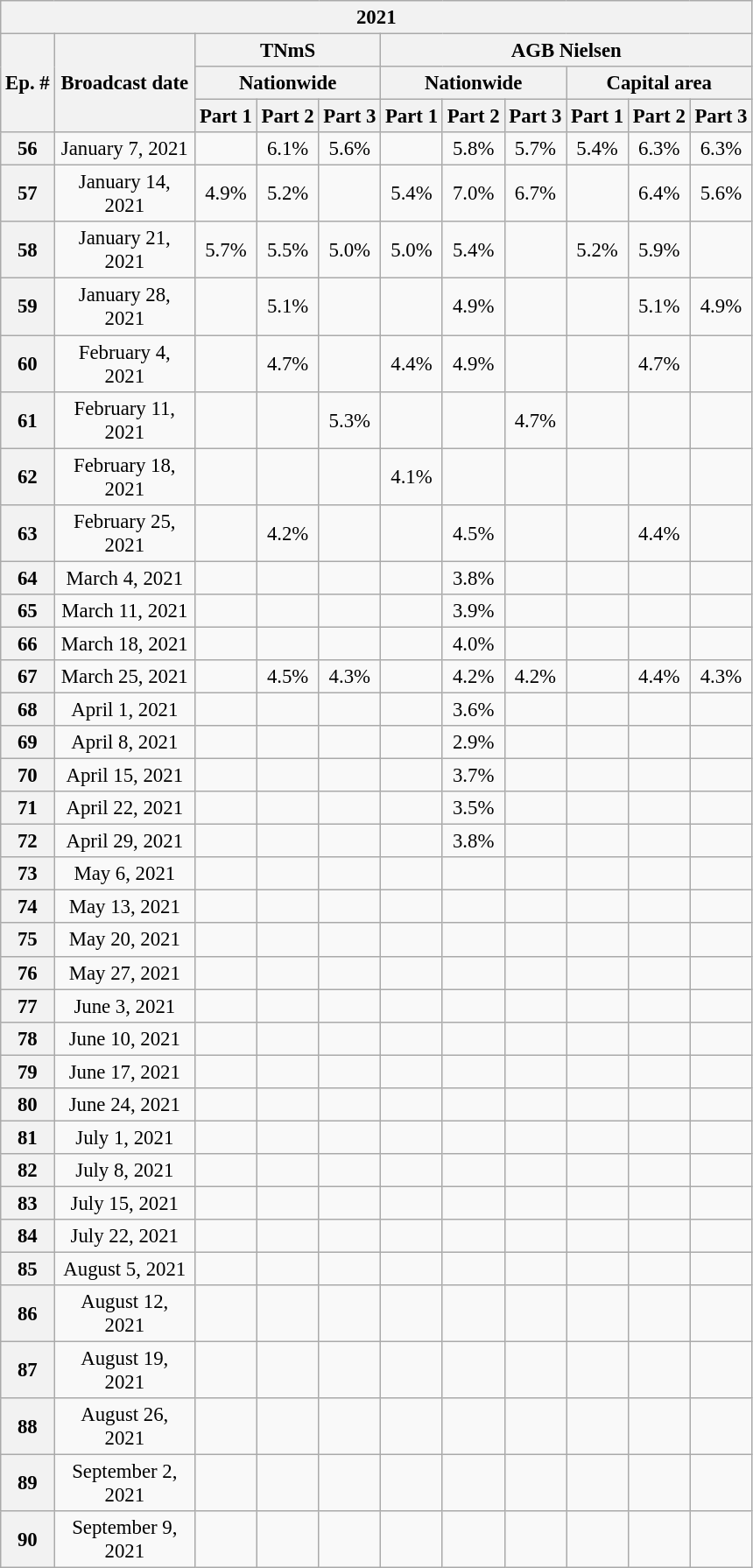<table class="wikitable sortable" style="text-align:center; font-size:95%">
<tr>
<th colspan="11">2021</th>
</tr>
<tr>
<th width=30 rowspan="3">Ep. #</th>
<th width=100 rowspan="3">Broadcast date</th>
<th colspan="3">TNmS</th>
<th colspan="6">AGB Nielsen</th>
</tr>
<tr>
<th width=110 colspan="3">Nationwide</th>
<th width=110 colspan="3">Nationwide</th>
<th width=110 colspan="3">Capital area</th>
</tr>
<tr>
<th>Part 1</th>
<th>Part 2</th>
<th>Part 3</th>
<th>Part 1</th>
<th>Part 2</th>
<th>Part 3</th>
<th>Part 1</th>
<th>Part 2</th>
<th>Part 3</th>
</tr>
<tr>
<th>56</th>
<td>January 7, 2021</td>
<td></td>
<td>6.1%</td>
<td>5.6%</td>
<td></td>
<td>5.8%</td>
<td>5.7%</td>
<td>5.4%</td>
<td>6.3%</td>
<td>6.3%</td>
</tr>
<tr>
<th>57</th>
<td>January 14, 2021</td>
<td>4.9%</td>
<td>5.2%</td>
<td></td>
<td>5.4%</td>
<td>7.0%</td>
<td>6.7%</td>
<td></td>
<td>6.4%</td>
<td>5.6%</td>
</tr>
<tr>
<th>58</th>
<td>January 21, 2021</td>
<td>5.7%</td>
<td>5.5%</td>
<td>5.0%</td>
<td>5.0%</td>
<td>5.4%</td>
<td></td>
<td>5.2%</td>
<td>5.9%</td>
<td></td>
</tr>
<tr>
<th>59</th>
<td>January 28, 2021</td>
<td></td>
<td>5.1%</td>
<td></td>
<td></td>
<td>4.9%</td>
<td></td>
<td></td>
<td>5.1%</td>
<td>4.9%</td>
</tr>
<tr>
<th>60</th>
<td>February 4, 2021</td>
<td></td>
<td>4.7%</td>
<td></td>
<td>4.4%</td>
<td>4.9%</td>
<td></td>
<td></td>
<td>4.7%</td>
<td></td>
</tr>
<tr>
<th>61</th>
<td>February 11, 2021</td>
<td></td>
<td></td>
<td>5.3%</td>
<td></td>
<td></td>
<td>4.7%</td>
<td></td>
<td></td>
<td></td>
</tr>
<tr>
<th>62</th>
<td>February 18, 2021</td>
<td></td>
<td></td>
<td></td>
<td>4.1%</td>
<td></td>
<td></td>
<td></td>
<td></td>
<td></td>
</tr>
<tr>
<th>63</th>
<td>February 25, 2021</td>
<td></td>
<td>4.2%</td>
<td></td>
<td></td>
<td>4.5%</td>
<td></td>
<td></td>
<td>4.4%</td>
<td></td>
</tr>
<tr>
<th>64</th>
<td>March 4, 2021</td>
<td></td>
<td></td>
<td></td>
<td></td>
<td>3.8%</td>
<td></td>
<td></td>
<td></td>
<td></td>
</tr>
<tr>
<th>65</th>
<td>March 11, 2021</td>
<td></td>
<td></td>
<td></td>
<td></td>
<td>3.9%</td>
<td></td>
<td></td>
<td></td>
<td></td>
</tr>
<tr>
<th>66</th>
<td>March 18, 2021</td>
<td></td>
<td></td>
<td></td>
<td></td>
<td>4.0%</td>
<td></td>
<td></td>
<td></td>
<td></td>
</tr>
<tr>
<th>67</th>
<td>March 25, 2021</td>
<td></td>
<td>4.5%</td>
<td>4.3%</td>
<td></td>
<td>4.2%</td>
<td>4.2%</td>
<td></td>
<td>4.4%</td>
<td>4.3%</td>
</tr>
<tr>
<th>68</th>
<td>April 1, 2021</td>
<td></td>
<td></td>
<td></td>
<td></td>
<td>3.6%</td>
<td></td>
<td></td>
<td></td>
<td></td>
</tr>
<tr>
<th>69</th>
<td>April 8, 2021</td>
<td></td>
<td></td>
<td></td>
<td></td>
<td>2.9%</td>
<td></td>
<td></td>
<td></td>
<td></td>
</tr>
<tr>
<th>70</th>
<td>April 15, 2021</td>
<td></td>
<td></td>
<td></td>
<td></td>
<td>3.7%</td>
<td></td>
<td></td>
<td></td>
<td></td>
</tr>
<tr>
<th>71</th>
<td>April 22, 2021</td>
<td></td>
<td></td>
<td></td>
<td></td>
<td>3.5%</td>
<td></td>
<td></td>
<td></td>
<td></td>
</tr>
<tr>
<th>72</th>
<td>April 29, 2021</td>
<td></td>
<td></td>
<td></td>
<td></td>
<td>3.8%</td>
<td></td>
<td></td>
<td></td>
<td></td>
</tr>
<tr>
<th>73</th>
<td>May 6, 2021</td>
<td></td>
<td></td>
<td></td>
<td></td>
<td></td>
<td></td>
<td></td>
<td></td>
<td></td>
</tr>
<tr>
<th>74</th>
<td>May 13, 2021</td>
<td></td>
<td></td>
<td></td>
<td></td>
<td></td>
<td></td>
<td></td>
<td></td>
<td></td>
</tr>
<tr>
<th>75</th>
<td>May 20, 2021</td>
<td></td>
<td></td>
<td></td>
<td></td>
<td></td>
<td></td>
<td></td>
<td></td>
<td></td>
</tr>
<tr>
<th>76</th>
<td>May 27, 2021</td>
<td></td>
<td></td>
<td></td>
<td></td>
<td></td>
<td></td>
<td></td>
<td></td>
<td></td>
</tr>
<tr>
<th>77</th>
<td>June 3, 2021</td>
<td></td>
<td></td>
<td></td>
<td></td>
<td></td>
<td></td>
<td></td>
<td></td>
<td></td>
</tr>
<tr>
<th>78</th>
<td>June 10, 2021</td>
<td></td>
<td></td>
<td></td>
<td></td>
<td></td>
<td></td>
<td></td>
<td></td>
<td></td>
</tr>
<tr>
<th>79</th>
<td>June 17, 2021</td>
<td></td>
<td></td>
<td></td>
<td></td>
<td></td>
<td></td>
<td></td>
<td></td>
<td></td>
</tr>
<tr>
<th>80</th>
<td>June 24, 2021</td>
<td></td>
<td></td>
<td></td>
<td></td>
<td></td>
<td></td>
<td></td>
<td></td>
<td></td>
</tr>
<tr>
<th>81</th>
<td>July 1, 2021</td>
<td></td>
<td></td>
<td></td>
<td></td>
<td></td>
<td></td>
<td></td>
<td></td>
<td></td>
</tr>
<tr>
<th>82</th>
<td>July 8, 2021</td>
<td></td>
<td></td>
<td></td>
<td></td>
<td></td>
<td></td>
<td></td>
<td></td>
<td></td>
</tr>
<tr>
<th>83</th>
<td>July 15, 2021</td>
<td></td>
<td></td>
<td></td>
<td></td>
<td></td>
<td></td>
<td></td>
<td></td>
<td></td>
</tr>
<tr>
<th>84</th>
<td>July 22, 2021</td>
<td></td>
<td></td>
<td></td>
<td></td>
<td></td>
<td></td>
<td></td>
<td></td>
<td></td>
</tr>
<tr>
<th>85</th>
<td>August 5, 2021</td>
<td></td>
<td></td>
<td></td>
<td></td>
<td></td>
<td></td>
<td></td>
<td></td>
<td></td>
</tr>
<tr>
<th>86</th>
<td>August 12, 2021</td>
<td></td>
<td></td>
<td></td>
<td></td>
<td></td>
<td></td>
<td></td>
<td></td>
<td></td>
</tr>
<tr>
<th>87</th>
<td>August 19, 2021</td>
<td></td>
<td></td>
<td></td>
<td></td>
<td></td>
<td></td>
<td></td>
<td></td>
<td></td>
</tr>
<tr>
<th>88</th>
<td>August 26, 2021</td>
<td></td>
<td></td>
<td></td>
<td></td>
<td></td>
<td></td>
<td></td>
<td></td>
<td></td>
</tr>
<tr>
<th>89</th>
<td>September 2, 2021</td>
<td></td>
<td></td>
<td></td>
<td></td>
<td></td>
<td></td>
<td></td>
<td></td>
<td></td>
</tr>
<tr>
<th>90</th>
<td>September 9, 2021</td>
<td></td>
<td></td>
<td></td>
<td></td>
<td></td>
<td></td>
<td></td>
<td></td>
<td></td>
</tr>
</table>
